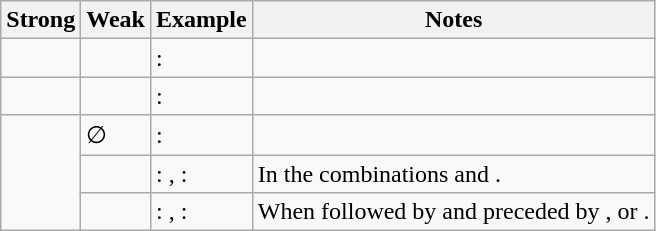<table class="wikitable">
<tr>
<th>Strong</th>
<th>Weak</th>
<th>Example</th>
<th>Notes</th>
</tr>
<tr>
<td></td>
<td></td>
<td> : </td>
<td></td>
</tr>
<tr>
<td></td>
<td></td>
<td> : </td>
<td></td>
</tr>
<tr>
<td rowspan="3"></td>
<td>∅</td>
<td> : </td>
<td></td>
</tr>
<tr>
<td></td>
<td> : ,  : </td>
<td>In the combinations  and .</td>
</tr>
<tr>
<td></td>
<td> : ,  : </td>
<td>When followed by  and preceded by ,  or .</td>
</tr>
</table>
